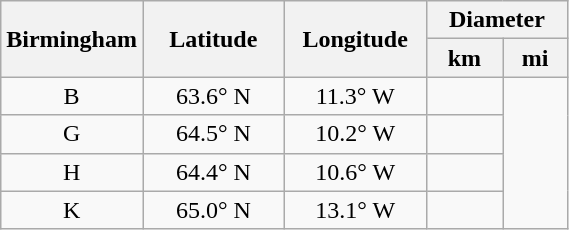<table class="wikitable sortable">
<tr>
<th width="25%" scope="col" rowspan=2>Birmingham</th>
<th width="25%" scope="col" rowspan=2>Latitude</th>
<th width="25%" scope="col" rowspan=2>Longitude</th>
<th width="25%" scope="col" colspan=2>Diameter</th>
</tr>
<tr>
<th scope="col" align="center">km</th>
<th scope="col" align="center">mi</th>
</tr>
<tr>
<td align="center">B</td>
<td align="center">63.6° N</td>
<td align="center">11.3° W</td>
<td></td>
</tr>
<tr>
<td align="center">G</td>
<td align="center">64.5° N</td>
<td align="center">10.2° W</td>
<td></td>
</tr>
<tr>
<td align="center">H</td>
<td align="center">64.4° N</td>
<td align="center">10.6° W</td>
<td></td>
</tr>
<tr>
<td align="center">K</td>
<td align="center">65.0° N</td>
<td align="center">13.1° W</td>
<td></td>
</tr>
</table>
